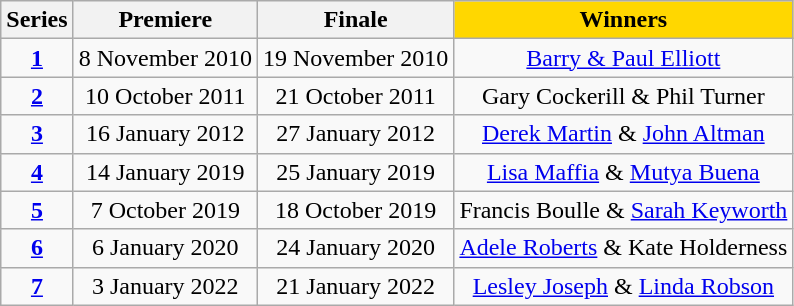<table class="wikitable"  style="text-align:center;">
<tr>
<th scope="col">Series</th>
<th scope="col">Premiere</th>
<th scope="col">Finale</th>
<th style="background:gold;">Winners</th>
</tr>
<tr>
<td><strong><a href='#'>1</a></strong></td>
<td>8 November 2010</td>
<td>19 November 2010</td>
<td><a href='#'>Barry & Paul Elliott</a></td>
</tr>
<tr>
<td><strong><a href='#'>2</a></strong></td>
<td>10 October 2011</td>
<td>21 October 2011</td>
<td>Gary Cockerill & Phil Turner</td>
</tr>
<tr>
<td><strong><a href='#'>3</a></strong></td>
<td>16 January 2012</td>
<td>27 January 2012</td>
<td><a href='#'>Derek Martin</a> & <a href='#'>John Altman</a></td>
</tr>
<tr>
<td><strong><a href='#'>4</a></strong></td>
<td>14 January 2019</td>
<td>25 January 2019</td>
<td><a href='#'>Lisa Maffia</a> & <a href='#'>Mutya Buena</a></td>
</tr>
<tr>
<td><strong><a href='#'>5</a></strong></td>
<td>7 October 2019</td>
<td>18 October 2019</td>
<td>Francis Boulle & <a href='#'>Sarah Keyworth</a></td>
</tr>
<tr>
<td><strong><a href='#'>6</a></strong></td>
<td>6 January 2020</td>
<td>24 January 2020</td>
<td><a href='#'>Adele Roberts</a> & Kate Holderness</td>
</tr>
<tr>
<td><strong><a href='#'>7</a></strong></td>
<td>3 January 2022</td>
<td>21 January 2022</td>
<td><a href='#'>Lesley Joseph</a> & <a href='#'>Linda Robson</a></td>
</tr>
</table>
